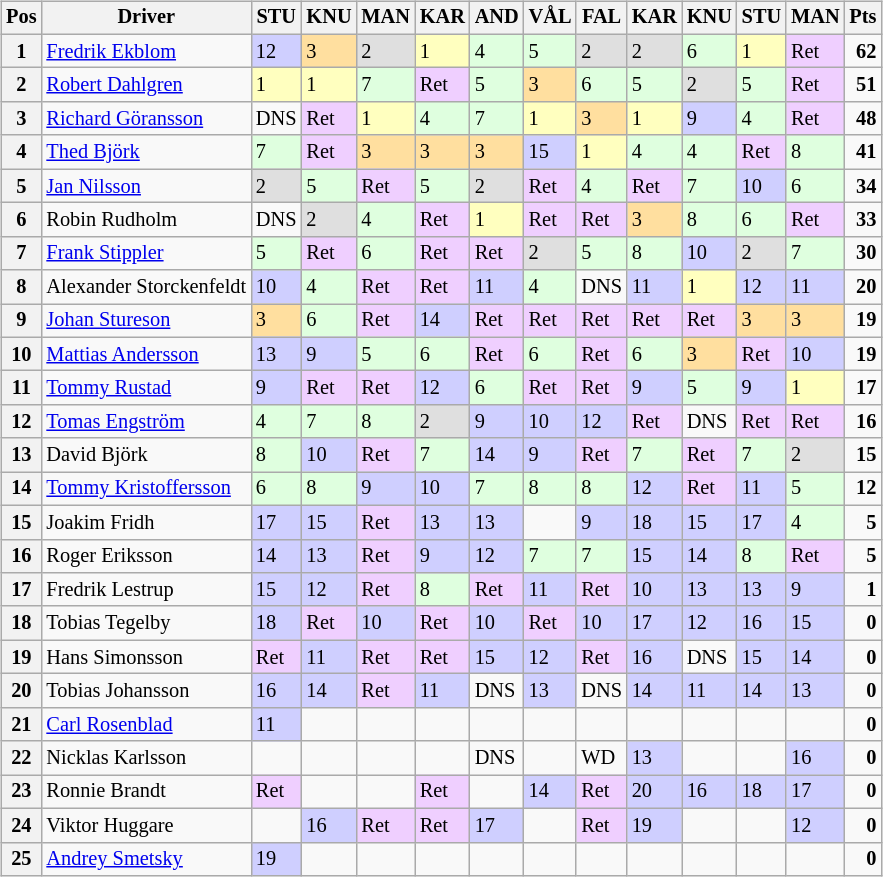<table>
<tr>
<td><br><table class="wikitable" style="font-size: 85%">
<tr valign="top">
<th valign="middle">Pos</th>
<th valign="middle">Driver</th>
<th width="2%">STU </th>
<th width="2%">KNU </th>
<th width="2%">MAN </th>
<th width="2%">KAR </th>
<th width="2%">AND </th>
<th width="2%">VÅL </th>
<th width="2%">FAL </th>
<th width="2%">KAR </th>
<th width="2%">KNU </th>
<th width="2%">STU </th>
<th width="2%">MAN </th>
<th valign="middle">Pts</th>
</tr>
<tr>
<th>1</th>
<td> <a href='#'>Fredrik Ekblom</a></td>
<td style="background:#cfcfff;">12</td>
<td style="background:#ffdf9f;">3</td>
<td style="background:#dfdfdf;">2</td>
<td style="background:#ffffbf;">1</td>
<td style="background:#dfffdf;">4</td>
<td style="background:#dfffdf;">5</td>
<td style="background:#dfdfdf;">2</td>
<td style="background:#dfdfdf;">2</td>
<td style="background:#dfffdf;">6</td>
<td style="background:#ffffbf;">1</td>
<td style="background:#efcfff;">Ret</td>
<td align="right"><strong>62</strong></td>
</tr>
<tr>
<th>2</th>
<td> <a href='#'>Robert Dahlgren</a></td>
<td style="background:#ffffbf;">1</td>
<td style="background:#ffffbf;">1</td>
<td style="background:#dfffdf;">7</td>
<td style="background:#efcfff;">Ret</td>
<td style="background:#dfffdf;">5</td>
<td style="background:#ffdf9f;">3</td>
<td style="background:#dfffdf;">6</td>
<td style="background:#dfffdf;">5</td>
<td style="background:#dfdfdf;">2</td>
<td style="background:#dfffdf;">5</td>
<td style="background:#efcfff;">Ret</td>
<td align="right"><strong>51</strong></td>
</tr>
<tr>
<th>3</th>
<td> <a href='#'>Richard Göransson</a></td>
<td>DNS</td>
<td style="background:#efcfff;">Ret</td>
<td style="background:#ffffbf;">1</td>
<td style="background:#dfffdf;">4</td>
<td style="background:#dfffdf;">7</td>
<td style="background:#ffffbf;">1</td>
<td style="background:#ffdf9f;">3</td>
<td style="background:#ffffbf;">1</td>
<td style="background:#cfcfff;">9</td>
<td style="background:#dfffdf;">4</td>
<td style="background:#efcfff;">Ret</td>
<td align="right"><strong>48</strong></td>
</tr>
<tr>
<th>4</th>
<td> <a href='#'>Thed Björk</a></td>
<td style="background:#dfffdf;">7</td>
<td style="background:#efcfff;">Ret</td>
<td style="background:#ffdf9f;">3</td>
<td style="background:#ffdf9f;">3</td>
<td style="background:#ffdf9f;">3</td>
<td style="background:#cfcfff;">15</td>
<td style="background:#ffffbf;">1</td>
<td style="background:#dfffdf;">4</td>
<td style="background:#dfffdf;">4</td>
<td style="background:#efcfff;">Ret</td>
<td style="background:#dfffdf;">8</td>
<td align="right"><strong>41</strong></td>
</tr>
<tr>
<th>5</th>
<td> <a href='#'>Jan Nilsson</a></td>
<td style="background:#dfdfdf;">2</td>
<td style="background:#dfffdf;">5</td>
<td style="background:#efcfff;">Ret</td>
<td style="background:#dfffdf;">5</td>
<td style="background:#dfdfdf;">2</td>
<td style="background:#efcfff;">Ret</td>
<td style="background:#dfffdf;">4</td>
<td style="background:#efcfff;">Ret</td>
<td style="background:#dfffdf;">7</td>
<td style="background:#cfcfff;">10</td>
<td style="background:#dfffdf;">6</td>
<td align="right"><strong>34</strong></td>
</tr>
<tr>
<th>6</th>
<td> Robin Rudholm</td>
<td>DNS</td>
<td style="background:#dfdfdf;">2</td>
<td style="background:#dfffdf;">4</td>
<td style="background:#efcfff;">Ret</td>
<td style="background:#ffffbf;">1</td>
<td style="background:#efcfff;">Ret</td>
<td style="background:#efcfff;">Ret</td>
<td style="background:#ffdf9f;">3</td>
<td style="background:#dfffdf;">8</td>
<td style="background:#dfffdf;">6</td>
<td style="background:#efcfff;">Ret</td>
<td align="right"><strong>33</strong></td>
</tr>
<tr>
<th>7</th>
<td> <a href='#'>Frank Stippler</a></td>
<td style="background:#dfffdf;">5</td>
<td style="background:#efcfff;">Ret</td>
<td style="background:#dfffdf;">6</td>
<td style="background:#efcfff;">Ret</td>
<td style="background:#efcfff;">Ret</td>
<td style="background:#dfdfdf;">2</td>
<td style="background:#dfffdf;">5</td>
<td style="background:#dfffdf;">8</td>
<td style="background:#cfcfff;">10</td>
<td style="background:#dfdfdf;">2</td>
<td style="background:#dfffdf;">7</td>
<td align="right"><strong>30</strong></td>
</tr>
<tr>
<th>8</th>
<td> Alexander Storckenfeldt</td>
<td style="background:#cfcfff;">10</td>
<td style="background:#dfffdf;">4</td>
<td style="background:#efcfff;">Ret</td>
<td style="background:#efcfff;">Ret</td>
<td style="background:#cfcfff;">11</td>
<td style="background:#dfffdf;">4</td>
<td>DNS</td>
<td style="background:#cfcfff;">11</td>
<td style="background:#ffffbf;">1</td>
<td style="background:#cfcfff;">12</td>
<td style="background:#cfcfff;">11</td>
<td align="right"><strong>20</strong></td>
</tr>
<tr>
<th>9</th>
<td> <a href='#'>Johan Stureson</a></td>
<td style="background:#ffdf9f;">3</td>
<td style="background:#dfffdf;">6</td>
<td style="background:#efcfff;">Ret</td>
<td style="background:#cfcfff;">14</td>
<td style="background:#efcfff;">Ret</td>
<td style="background:#efcfff;">Ret</td>
<td style="background:#efcfff;">Ret</td>
<td style="background:#efcfff;">Ret</td>
<td style="background:#efcfff;">Ret</td>
<td style="background:#ffdf9f;">3</td>
<td style="background:#ffdf9f;">3</td>
<td align="right"><strong>19</strong></td>
</tr>
<tr>
<th>10</th>
<td> <a href='#'>Mattias Andersson</a></td>
<td style="background:#cfcfff;">13</td>
<td style="background:#cfcfff;">9</td>
<td style="background:#dfffdf;">5</td>
<td style="background:#dfffdf;">6</td>
<td style="background:#efcfff;">Ret</td>
<td style="background:#dfffdf;">6</td>
<td style="background:#efcfff;">Ret</td>
<td style="background:#dfffdf;">6</td>
<td style="background:#ffdf9f;">3</td>
<td style="background:#efcfff;">Ret</td>
<td style="background:#cfcfff;">10</td>
<td align="right"><strong>19</strong></td>
</tr>
<tr>
<th>11</th>
<td> <a href='#'>Tommy Rustad</a></td>
<td style="background:#cfcfff;">9</td>
<td style="background:#efcfff;">Ret</td>
<td style="background:#efcfff;">Ret</td>
<td style="background:#cfcfff;">12</td>
<td style="background:#dfffdf;">6</td>
<td style="background:#efcfff;">Ret</td>
<td style="background:#efcfff;">Ret</td>
<td style="background:#cfcfff;">9</td>
<td style="background:#dfffdf;">5</td>
<td style="background:#cfcfff;">9</td>
<td style="background:#ffffbf;">1</td>
<td align="right"><strong>17</strong></td>
</tr>
<tr>
<th>12</th>
<td> <a href='#'>Tomas Engström</a></td>
<td style="background:#dfffdf;">4</td>
<td style="background:#dfffdf;">7</td>
<td style="background:#dfffdf;">8</td>
<td style="background:#dfdfdf;">2</td>
<td style="background:#cfcfff;">9</td>
<td style="background:#cfcfff;">10</td>
<td style="background:#cfcfff;">12</td>
<td style="background:#efcfff;">Ret</td>
<td>DNS</td>
<td style="background:#efcfff;">Ret</td>
<td style="background:#efcfff;">Ret</td>
<td align="right"><strong>16</strong></td>
</tr>
<tr>
<th>13</th>
<td> David Björk</td>
<td style="background:#dfffdf;">8</td>
<td style="background:#cfcfff;">10</td>
<td style="background:#efcfff;">Ret</td>
<td style="background:#dfffdf;">7</td>
<td style="background:#cfcfff;">14</td>
<td style="background:#cfcfff;">9</td>
<td style="background:#efcfff;">Ret</td>
<td style="background:#dfffdf;">7</td>
<td style="background:#efcfff;">Ret</td>
<td style="background:#dfffdf;">7</td>
<td style="background:#dfdfdf;">2</td>
<td align="right"><strong>15</strong></td>
</tr>
<tr>
<th>14</th>
<td> <a href='#'>Tommy Kristoffersson</a></td>
<td style="background:#dfffdf;">6</td>
<td style="background:#dfffdf;">8</td>
<td style="background:#cfcfff;">9</td>
<td style="background:#cfcfff;">10</td>
<td style="background:#dfffdf;">7</td>
<td style="background:#dfffdf;">8</td>
<td style="background:#dfffdf;">8</td>
<td style="background:#cfcfff;">12</td>
<td style="background:#efcfff;">Ret</td>
<td style="background:#cfcfff;">11</td>
<td style="background:#dfffdf;">5</td>
<td align="right"><strong>12</strong></td>
</tr>
<tr>
<th>15</th>
<td> Joakim Fridh</td>
<td style="background:#cfcfff;">17</td>
<td style="background:#cfcfff;">15</td>
<td style="background:#efcfff;">Ret</td>
<td style="background:#cfcfff;">13</td>
<td style="background:#cfcfff;">13</td>
<td></td>
<td style="background:#cfcfff;">9</td>
<td style="background:#cfcfff;">18</td>
<td style="background:#cfcfff;">15</td>
<td style="background:#cfcfff;">17</td>
<td style="background:#dfffdf;">4</td>
<td align="right"><strong>5</strong></td>
</tr>
<tr>
<th>16</th>
<td> Roger Eriksson</td>
<td style="background:#cfcfff;">14</td>
<td style="background:#cfcfff;">13</td>
<td style="background:#efcfff;">Ret</td>
<td style="background:#cfcfff;">9</td>
<td style="background:#cfcfff;">12</td>
<td style="background:#dfffdf;">7</td>
<td style="background:#dfffdf;">7</td>
<td style="background:#cfcfff;">15</td>
<td style="background:#cfcfff;">14</td>
<td style="background:#dfffdf;">8</td>
<td style="background:#efcfff;">Ret</td>
<td align="right"><strong>5</strong></td>
</tr>
<tr>
<th>17</th>
<td> Fredrik Lestrup</td>
<td style="background:#cfcfff;">15</td>
<td style="background:#cfcfff;">12</td>
<td style="background:#efcfff;">Ret</td>
<td style="background:#dfffdf;">8</td>
<td style="background:#efcfff;">Ret</td>
<td style="background:#cfcfff;">11</td>
<td style="background:#efcfff;">Ret</td>
<td style="background:#cfcfff;">10</td>
<td style="background:#cfcfff;">13</td>
<td style="background:#cfcfff;">13</td>
<td style="background:#cfcfff;">9</td>
<td align="right"><strong>1</strong></td>
</tr>
<tr>
<th>18</th>
<td> Tobias Tegelby</td>
<td style="background:#cfcfff;">18</td>
<td style="background:#efcfff;">Ret</td>
<td style="background:#cfcfff;">10</td>
<td style="background:#efcfff;">Ret</td>
<td style="background:#cfcfff;">10</td>
<td style="background:#efcfff;">Ret</td>
<td style="background:#cfcfff;">10</td>
<td style="background:#cfcfff;">17</td>
<td style="background:#cfcfff;">12</td>
<td style="background:#cfcfff;">16</td>
<td style="background:#cfcfff;">15</td>
<td align="right"><strong>0</strong></td>
</tr>
<tr>
<th>19</th>
<td> Hans Simonsson</td>
<td style="background:#efcfff;">Ret</td>
<td style="background:#cfcfff;">11</td>
<td style="background:#efcfff;">Ret</td>
<td style="background:#efcfff;">Ret</td>
<td style="background:#cfcfff;">15</td>
<td style="background:#cfcfff;">12</td>
<td style="background:#efcfff;">Ret</td>
<td style="background:#cfcfff;">16</td>
<td>DNS</td>
<td style="background:#cfcfff;">15</td>
<td style="background:#cfcfff;">14</td>
<td align="right"><strong>0</strong></td>
</tr>
<tr>
<th>20</th>
<td> Tobias Johansson</td>
<td style="background:#cfcfff;">16</td>
<td style="background:#cfcfff;">14</td>
<td style="background:#efcfff;">Ret</td>
<td style="background:#cfcfff;">11</td>
<td>DNS</td>
<td style="background:#cfcfff;">13</td>
<td>DNS</td>
<td style="background:#cfcfff;">14</td>
<td style="background:#cfcfff;">11</td>
<td style="background:#cfcfff;">14</td>
<td style="background:#cfcfff;">13</td>
<td align="right"><strong>0</strong></td>
</tr>
<tr>
<th>21</th>
<td> <a href='#'>Carl Rosenblad</a></td>
<td style="background:#cfcfff;">11</td>
<td></td>
<td></td>
<td></td>
<td></td>
<td></td>
<td></td>
<td></td>
<td></td>
<td></td>
<td></td>
<td align="right"><strong>0</strong></td>
</tr>
<tr>
<th>22</th>
<td> Nicklas Karlsson</td>
<td></td>
<td></td>
<td></td>
<td></td>
<td>DNS</td>
<td></td>
<td>WD</td>
<td style="background:#cfcfff;">13</td>
<td></td>
<td></td>
<td style="background:#cfcfff;">16</td>
<td align="right"><strong>0</strong></td>
</tr>
<tr>
<th>23</th>
<td> Ronnie Brandt</td>
<td style="background:#efcfff;">Ret</td>
<td></td>
<td></td>
<td style="background:#efcfff;">Ret</td>
<td></td>
<td style="background:#cfcfff;">14</td>
<td style="background:#efcfff;">Ret</td>
<td style="background:#cfcfff;">20</td>
<td style="background:#cfcfff;">16</td>
<td style="background:#cfcfff;">18</td>
<td style="background:#cfcfff;">17</td>
<td align="right"><strong>0</strong></td>
</tr>
<tr>
<th>24</th>
<td> Viktor Huggare</td>
<td></td>
<td style="background:#cfcfff;">16</td>
<td style="background:#efcfff;">Ret</td>
<td style="background:#efcfff;">Ret</td>
<td style="background:#cfcfff;">17</td>
<td></td>
<td style="background:#efcfff;">Ret</td>
<td style="background:#cfcfff;">19</td>
<td></td>
<td></td>
<td style="background:#cfcfff;">12</td>
<td align="right"><strong>0</strong></td>
</tr>
<tr>
<th>25</th>
<td> <a href='#'>Andrey Smetsky</a></td>
<td style="background:#cfcfff;">19</td>
<td></td>
<td></td>
<td></td>
<td></td>
<td></td>
<td></td>
<td></td>
<td></td>
<td></td>
<td></td>
<td align="right"><strong>0</strong></td>
</tr>
</table>
</td>
<td valign="top"><br></td>
</tr>
</table>
